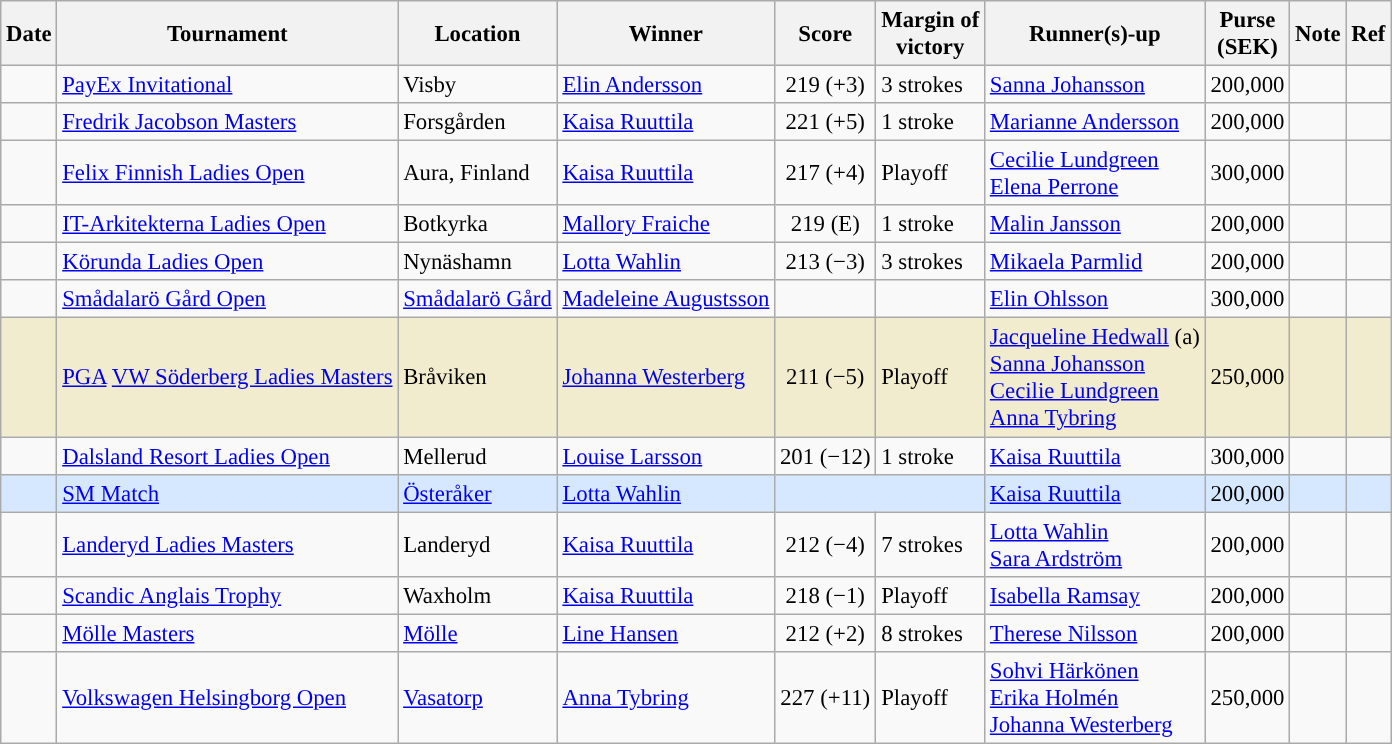<table class="wikitable" style="font-size:95%;">
<tr>
<th>Date</th>
<th>Tournament</th>
<th>Location</th>
<th>Winner</th>
<th>Score</th>
<th>Margin of<br>victory</th>
<th>Runner(s)-up</th>
<th>Purse<br>(SEK)</th>
<th>Note</th>
<th>Ref</th>
</tr>
<tr>
<td></td>
<td><a href='#'>PayEx Invitational</a></td>
<td>Visby</td>
<td> <a href='#'>Elin Andersson</a></td>
<td align=center>219 (+3)</td>
<td>3 strokes</td>
<td> <a href='#'>Sanna Johansson</a></td>
<td align=right>200,000</td>
<td></td>
<td></td>
</tr>
<tr>
<td></td>
<td><a href='#'>Fredrik Jacobson Masters</a></td>
<td>Forsgården</td>
<td> <a href='#'>Kaisa Ruuttila</a></td>
<td align=center>221 (+5)</td>
<td>1 stroke</td>
<td> <a href='#'>Marianne Andersson</a></td>
<td align=right>200,000</td>
<td></td>
<td></td>
</tr>
<tr>
<td></td>
<td><a href='#'>Felix Finnish Ladies Open</a></td>
<td>Aura, Finland</td>
<td> <a href='#'>Kaisa Ruuttila</a></td>
<td align=center>217 (+4)</td>
<td>Playoff</td>
<td> <a href='#'>Cecilie Lundgreen</a><br> <a href='#'>Elena Perrone</a></td>
<td align=right>300,000</td>
<td></td>
<td></td>
</tr>
<tr>
<td></td>
<td><a href='#'>IT-Arkitekterna Ladies Open</a></td>
<td>Botkyrka</td>
<td> <a href='#'>Mallory Fraiche</a></td>
<td align=center>219 (E)</td>
<td>1 stroke</td>
<td> <a href='#'>Malin Jansson</a></td>
<td align=right>200,000</td>
<td></td>
<td></td>
</tr>
<tr>
<td></td>
<td><a href='#'>Körunda Ladies Open</a></td>
<td>Nynäshamn</td>
<td> <a href='#'>Lotta Wahlin</a></td>
<td align=center>213 (−3)</td>
<td>3 strokes</td>
<td> <a href='#'>Mikaela Parmlid</a></td>
<td align=right>200,000</td>
<td></td>
<td></td>
</tr>
<tr>
<td></td>
<td><a href='#'>Smådalarö Gård Open</a></td>
<td><a href='#'>Smådalarö Gård</a></td>
<td> <a href='#'>Madeleine Augustsson</a></td>
<td align=center></td>
<td></td>
<td> <a href='#'>Elin Ohlsson</a></td>
<td align=right>300,000</td>
<td></td>
<td></td>
</tr>
<tr style="background:#f2ecce;">
<td></td>
<td><a href='#'>PGA</a> <a href='#'>VW Söderberg Ladies Masters</a></td>
<td>Bråviken</td>
<td> <a href='#'>Johanna Westerberg</a></td>
<td align=center>211 (−5)</td>
<td>Playoff</td>
<td> <a href='#'>Jacqueline Hedwall</a> (a)<br> <a href='#'>Sanna Johansson</a><br> <a href='#'>Cecilie Lundgreen</a> <br> <a href='#'>Anna Tybring</a></td>
<td align=right>250,000</td>
<td></td>
<td></td>
</tr>
<tr>
<td></td>
<td><a href='#'>Dalsland Resort Ladies Open</a></td>
<td>Mellerud</td>
<td> <a href='#'>Louise Larsson</a></td>
<td align=center>201 (−12)</td>
<td>1 stroke</td>
<td> <a href='#'>Kaisa Ruuttila</a></td>
<td align=right>300,000</td>
<td></td>
<td></td>
</tr>
<tr style="background:#D6E8FF;">
<td></td>
<td><a href='#'>SM Match</a></td>
<td><a href='#'>Österåker</a></td>
<td> <a href='#'>Lotta Wahlin</a></td>
<td colspan=2 align=center></td>
<td> <a href='#'>Kaisa Ruuttila</a></td>
<td align=right>200,000</td>
<td></td>
<td></td>
</tr>
<tr>
<td></td>
<td><a href='#'>Landeryd Ladies Masters</a></td>
<td>Landeryd</td>
<td> <a href='#'>Kaisa Ruuttila</a></td>
<td align=center>212 (−4)</td>
<td>7 strokes</td>
<td> <a href='#'>Lotta Wahlin</a><br> <a href='#'>Sara Ardström</a></td>
<td align=right>200,000</td>
<td></td>
<td></td>
</tr>
<tr>
<td></td>
<td><a href='#'>Scandic Anglais Trophy</a></td>
<td>Waxholm</td>
<td> <a href='#'>Kaisa Ruuttila</a></td>
<td align=center>218 (−1)</td>
<td>Playoff</td>
<td> <a href='#'>Isabella Ramsay</a></td>
<td align=right>200,000</td>
<td></td>
<td></td>
</tr>
<tr>
<td></td>
<td><a href='#'>Mölle Masters</a></td>
<td><a href='#'>Mölle</a></td>
<td> <a href='#'>Line Hansen</a></td>
<td align=center>212 (+2)</td>
<td>8 strokes</td>
<td> <a href='#'>Therese Nilsson</a></td>
<td align=right>200,000</td>
<td></td>
<td></td>
</tr>
<tr>
<td></td>
<td><a href='#'>Volkswagen Helsingborg Open</a></td>
<td><a href='#'>Vasatorp</a></td>
<td> <a href='#'>Anna Tybring</a></td>
<td align=center>227 (+11)</td>
<td>Playoff</td>
<td> <a href='#'>Sohvi Härkönen</a><br> <a href='#'>Erika Holmén</a><br> <a href='#'>Johanna Westerberg</a></td>
<td align=right>250,000</td>
<td></td>
<td></td>
</tr>
</table>
